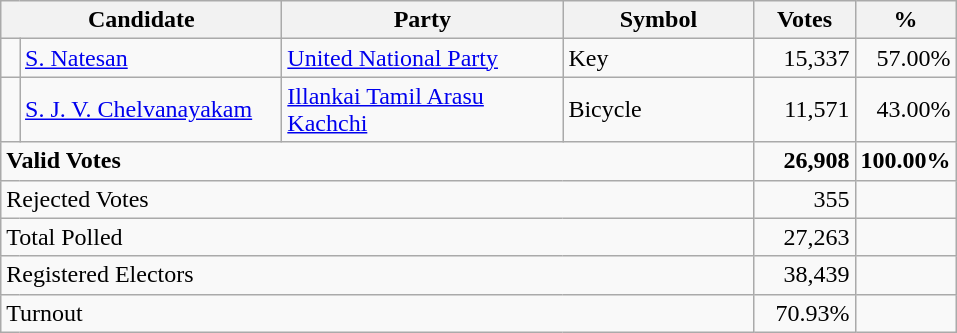<table class="wikitable" border="1" style="text-align:right;">
<tr>
<th align=left colspan=2 width="180">Candidate</th>
<th align=left width="180">Party</th>
<th align=left width="120">Symbol</th>
<th align=left width="60">Votes</th>
<th align=left width="60">%</th>
</tr>
<tr>
<td bgcolor=> </td>
<td align=left><a href='#'>S. Natesan</a></td>
<td align=left><a href='#'>United National Party</a></td>
<td align=left>Key</td>
<td>15,337</td>
<td>57.00%</td>
</tr>
<tr>
<td bgcolor=> </td>
<td align=left><a href='#'>S. J. V. Chelvanayakam</a></td>
<td align=left><a href='#'>Illankai Tamil Arasu Kachchi</a></td>
<td align=left>Bicycle</td>
<td>11,571</td>
<td>43.00%</td>
</tr>
<tr>
<td align=left colspan=4><strong>Valid Votes</strong></td>
<td><strong>26,908</strong></td>
<td><strong>100.00%</strong></td>
</tr>
<tr>
<td align=left colspan=4>Rejected Votes</td>
<td>355</td>
<td></td>
</tr>
<tr>
<td align=left colspan=4>Total Polled</td>
<td>27,263</td>
<td></td>
</tr>
<tr>
<td align=left colspan=4>Registered Electors</td>
<td>38,439</td>
<td></td>
</tr>
<tr>
<td align=left colspan=4>Turnout</td>
<td>70.93%</td>
</tr>
</table>
